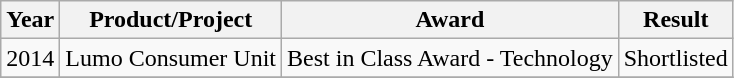<table class="wikitable">
<tr>
<th>Year</th>
<th>Product/Project</th>
<th>Award</th>
<th>Result</th>
</tr>
<tr>
<td>2014</td>
<td>Lumo Consumer Unit</td>
<td>Best in Class Award - Technology</td>
<td>Shortlisted</td>
</tr>
<tr>
</tr>
</table>
